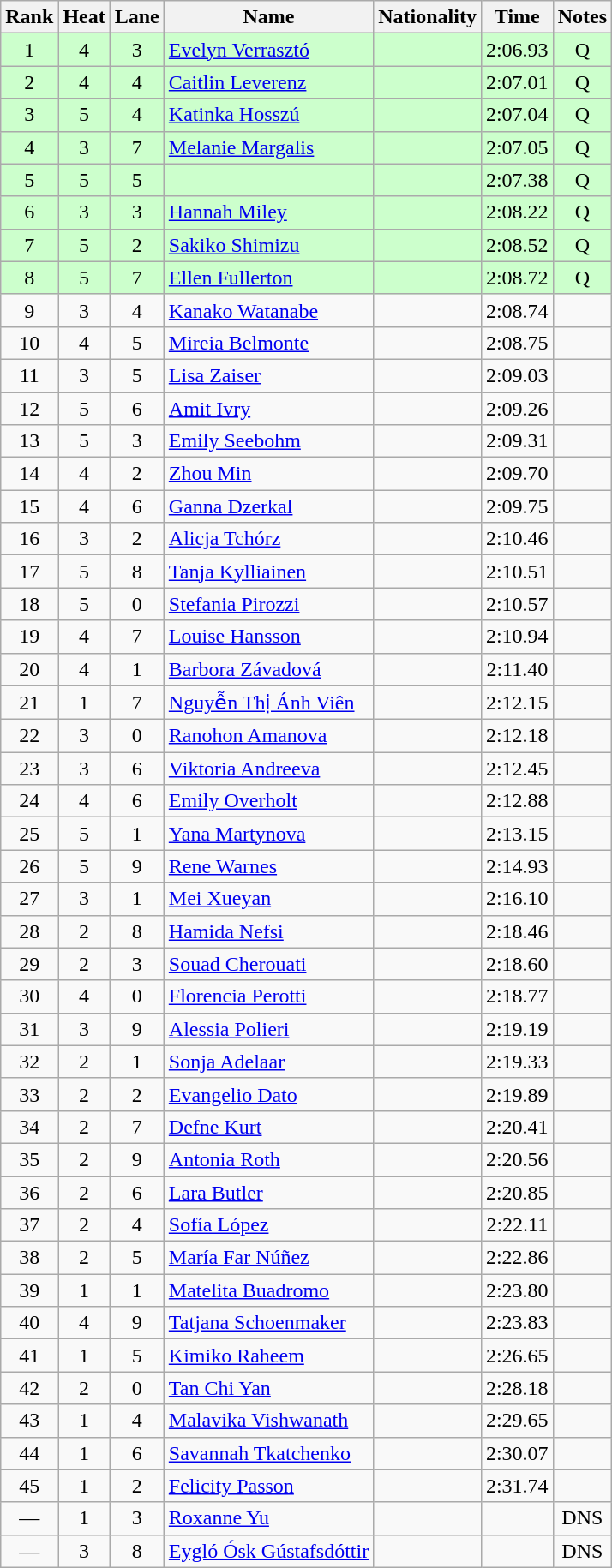<table class="wikitable sortable" style="text-align:center">
<tr>
<th>Rank</th>
<th>Heat</th>
<th>Lane</th>
<th>Name</th>
<th>Nationality</th>
<th>Time</th>
<th>Notes</th>
</tr>
<tr bgcolor=ccffcc>
<td>1</td>
<td>4</td>
<td>3</td>
<td align=left><a href='#'>Evelyn Verrasztó</a></td>
<td align=left></td>
<td>2:06.93</td>
<td>Q</td>
</tr>
<tr bgcolor=ccffcc>
<td>2</td>
<td>4</td>
<td>4</td>
<td align=left><a href='#'>Caitlin Leverenz</a></td>
<td align=left></td>
<td>2:07.01</td>
<td>Q</td>
</tr>
<tr bgcolor=ccffcc>
<td>3</td>
<td>5</td>
<td>4</td>
<td align=left><a href='#'>Katinka Hosszú</a></td>
<td align=left></td>
<td>2:07.04</td>
<td>Q</td>
</tr>
<tr bgcolor=ccffcc>
<td>4</td>
<td>3</td>
<td>7</td>
<td align=left><a href='#'>Melanie Margalis</a></td>
<td align=left></td>
<td>2:07.05</td>
<td>Q</td>
</tr>
<tr bgcolor=ccffcc>
<td>5</td>
<td>5</td>
<td>5</td>
<td align=left></td>
<td align=left></td>
<td>2:07.38</td>
<td>Q</td>
</tr>
<tr bgcolor=ccffcc>
<td>6</td>
<td>3</td>
<td>3</td>
<td align=left><a href='#'>Hannah Miley</a></td>
<td align=left></td>
<td>2:08.22</td>
<td>Q</td>
</tr>
<tr bgcolor=ccffcc>
<td>7</td>
<td>5</td>
<td>2</td>
<td align=left><a href='#'>Sakiko Shimizu</a></td>
<td align=left></td>
<td>2:08.52</td>
<td>Q</td>
</tr>
<tr bgcolor=ccffcc>
<td>8</td>
<td>5</td>
<td>7</td>
<td align=left><a href='#'>Ellen Fullerton</a></td>
<td align=left></td>
<td>2:08.72</td>
<td>Q</td>
</tr>
<tr>
<td>9</td>
<td>3</td>
<td>4</td>
<td align=left><a href='#'>Kanako Watanabe</a></td>
<td align=left></td>
<td>2:08.74</td>
<td></td>
</tr>
<tr>
<td>10</td>
<td>4</td>
<td>5</td>
<td align=left><a href='#'>Mireia Belmonte</a></td>
<td align=left></td>
<td>2:08.75</td>
<td></td>
</tr>
<tr>
<td>11</td>
<td>3</td>
<td>5</td>
<td align=left><a href='#'>Lisa Zaiser</a></td>
<td align=left></td>
<td>2:09.03</td>
<td></td>
</tr>
<tr>
<td>12</td>
<td>5</td>
<td>6</td>
<td align=left><a href='#'>Amit Ivry</a></td>
<td align=left></td>
<td>2:09.26</td>
<td></td>
</tr>
<tr>
<td>13</td>
<td>5</td>
<td>3</td>
<td align=left><a href='#'>Emily Seebohm</a></td>
<td align=left></td>
<td>2:09.31</td>
<td></td>
</tr>
<tr>
<td>14</td>
<td>4</td>
<td>2</td>
<td align=left><a href='#'>Zhou Min</a></td>
<td align=left></td>
<td>2:09.70</td>
<td></td>
</tr>
<tr>
<td>15</td>
<td>4</td>
<td>6</td>
<td align=left><a href='#'>Ganna Dzerkal</a></td>
<td align=left></td>
<td>2:09.75</td>
<td></td>
</tr>
<tr>
<td>16</td>
<td>3</td>
<td>2</td>
<td align=left><a href='#'>Alicja Tchórz</a></td>
<td align=left></td>
<td>2:10.46</td>
<td></td>
</tr>
<tr>
<td>17</td>
<td>5</td>
<td>8</td>
<td align=left><a href='#'>Tanja Kylliainen</a></td>
<td align=left></td>
<td>2:10.51</td>
<td></td>
</tr>
<tr>
<td>18</td>
<td>5</td>
<td>0</td>
<td align=left><a href='#'>Stefania Pirozzi</a></td>
<td align=left></td>
<td>2:10.57</td>
<td></td>
</tr>
<tr>
<td>19</td>
<td>4</td>
<td>7</td>
<td align=left><a href='#'>Louise Hansson</a></td>
<td align=left></td>
<td>2:10.94</td>
<td></td>
</tr>
<tr>
<td>20</td>
<td>4</td>
<td>1</td>
<td align=left><a href='#'>Barbora Závadová</a></td>
<td align=left></td>
<td>2:11.40</td>
<td></td>
</tr>
<tr>
<td>21</td>
<td>1</td>
<td>7</td>
<td align=left><a href='#'>Nguyễn Thị Ánh Viên</a></td>
<td align=left></td>
<td>2:12.15</td>
<td></td>
</tr>
<tr>
<td>22</td>
<td>3</td>
<td>0</td>
<td align=left><a href='#'>Ranohon Amanova</a></td>
<td align=left></td>
<td>2:12.18</td>
<td></td>
</tr>
<tr>
<td>23</td>
<td>3</td>
<td>6</td>
<td align=left><a href='#'>Viktoria Andreeva</a></td>
<td align=left></td>
<td>2:12.45</td>
<td></td>
</tr>
<tr>
<td>24</td>
<td>4</td>
<td>6</td>
<td align=left><a href='#'>Emily Overholt</a></td>
<td align=left></td>
<td>2:12.88</td>
<td></td>
</tr>
<tr>
<td>25</td>
<td>5</td>
<td>1</td>
<td align=left><a href='#'>Yana Martynova</a></td>
<td align=left></td>
<td>2:13.15</td>
<td></td>
</tr>
<tr>
<td>26</td>
<td>5</td>
<td>9</td>
<td align=left><a href='#'>Rene Warnes</a></td>
<td align=left></td>
<td>2:14.93</td>
<td></td>
</tr>
<tr>
<td>27</td>
<td>3</td>
<td>1</td>
<td align=left><a href='#'>Mei Xueyan</a></td>
<td align=left></td>
<td>2:16.10</td>
<td></td>
</tr>
<tr>
<td>28</td>
<td>2</td>
<td>8</td>
<td align=left><a href='#'>Hamida Nefsi</a></td>
<td align=left></td>
<td>2:18.46</td>
<td></td>
</tr>
<tr>
<td>29</td>
<td>2</td>
<td>3</td>
<td align=left><a href='#'>Souad Cherouati</a></td>
<td align=left></td>
<td>2:18.60</td>
<td></td>
</tr>
<tr>
<td>30</td>
<td>4</td>
<td>0</td>
<td align=left><a href='#'>Florencia Perotti</a></td>
<td align=left></td>
<td>2:18.77</td>
<td></td>
</tr>
<tr>
<td>31</td>
<td>3</td>
<td>9</td>
<td align=left><a href='#'>Alessia Polieri</a></td>
<td align=left></td>
<td>2:19.19</td>
<td></td>
</tr>
<tr>
<td>32</td>
<td>2</td>
<td>1</td>
<td align=left><a href='#'>Sonja Adelaar</a></td>
<td align=left></td>
<td>2:19.33</td>
<td></td>
</tr>
<tr>
<td>33</td>
<td>2</td>
<td>2</td>
<td align=left><a href='#'>Evangelio Dato</a></td>
<td align=left></td>
<td>2:19.89</td>
<td></td>
</tr>
<tr>
<td>34</td>
<td>2</td>
<td>7</td>
<td align=left><a href='#'>Defne Kurt</a></td>
<td align=left></td>
<td>2:20.41</td>
<td></td>
</tr>
<tr>
<td>35</td>
<td>2</td>
<td>9</td>
<td align=left><a href='#'>Antonia Roth</a></td>
<td align=left></td>
<td>2:20.56</td>
<td></td>
</tr>
<tr>
<td>36</td>
<td>2</td>
<td>6</td>
<td align=left><a href='#'>Lara Butler</a></td>
<td align=left></td>
<td>2:20.85</td>
<td></td>
</tr>
<tr>
<td>37</td>
<td>2</td>
<td>4</td>
<td align=left><a href='#'>Sofía López</a></td>
<td align=left></td>
<td>2:22.11</td>
<td></td>
</tr>
<tr>
<td>38</td>
<td>2</td>
<td>5</td>
<td align=left><a href='#'>María Far Núñez</a></td>
<td align=left></td>
<td>2:22.86</td>
<td></td>
</tr>
<tr>
<td>39</td>
<td>1</td>
<td>1</td>
<td align=left><a href='#'>Matelita Buadromo</a></td>
<td align=left></td>
<td>2:23.80</td>
<td></td>
</tr>
<tr>
<td>40</td>
<td>4</td>
<td>9</td>
<td align=left><a href='#'>Tatjana Schoenmaker</a></td>
<td align=left></td>
<td>2:23.83</td>
<td></td>
</tr>
<tr>
<td>41</td>
<td>1</td>
<td>5</td>
<td align=left><a href='#'>Kimiko Raheem</a></td>
<td align=left></td>
<td>2:26.65</td>
<td></td>
</tr>
<tr>
<td>42</td>
<td>2</td>
<td>0</td>
<td align=left><a href='#'>Tan Chi Yan</a></td>
<td align=left></td>
<td>2:28.18</td>
<td></td>
</tr>
<tr>
<td>43</td>
<td>1</td>
<td>4</td>
<td align=left><a href='#'>Malavika Vishwanath</a></td>
<td align=left></td>
<td>2:29.65</td>
<td></td>
</tr>
<tr>
<td>44</td>
<td>1</td>
<td>6</td>
<td align=left><a href='#'>Savannah Tkatchenko</a></td>
<td align=left></td>
<td>2:30.07</td>
<td></td>
</tr>
<tr>
<td>45</td>
<td>1</td>
<td>2</td>
<td align=left><a href='#'>Felicity Passon</a></td>
<td align=left></td>
<td>2:31.74</td>
<td></td>
</tr>
<tr>
<td>—</td>
<td>1</td>
<td>3</td>
<td align=left><a href='#'>Roxanne Yu</a></td>
<td align=left></td>
<td></td>
<td>DNS</td>
</tr>
<tr>
<td>—</td>
<td>3</td>
<td>8</td>
<td align=left><a href='#'>Eygló Ósk Gústafsdóttir</a></td>
<td align=left></td>
<td></td>
<td>DNS</td>
</tr>
</table>
